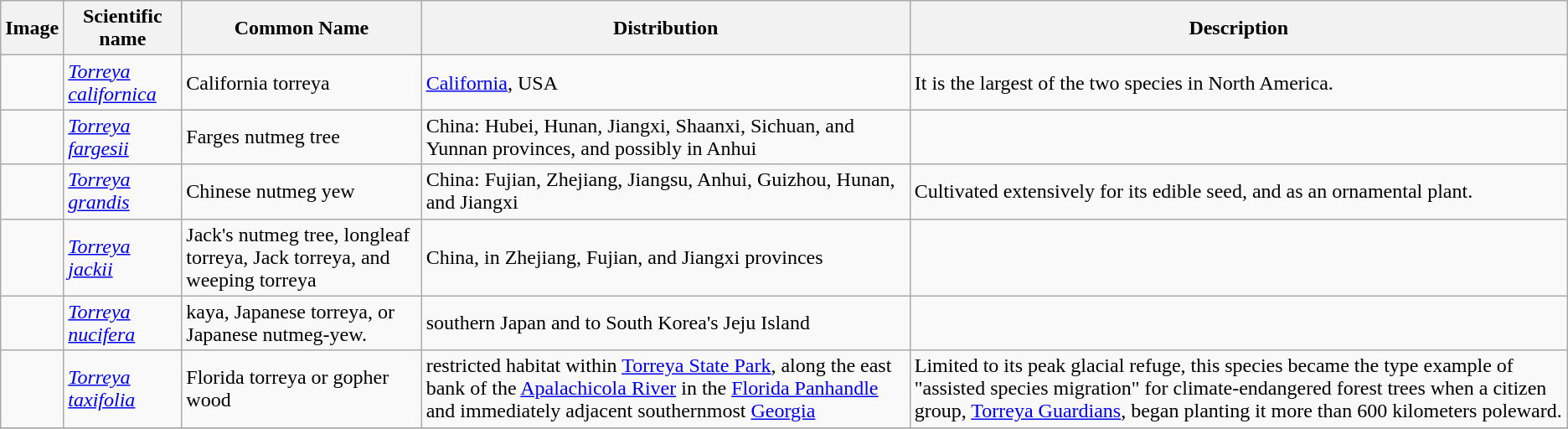<table class="wikitable">
<tr>
<th>Image</th>
<th>Scientific name</th>
<th>Common Name</th>
<th>Distribution</th>
<th>Description</th>
</tr>
<tr>
<td></td>
<td><em><a href='#'>Torreya californica</a></em></td>
<td>California torreya</td>
<td><a href='#'>California</a>, USA</td>
<td>It is the largest of the two species in North America.</td>
</tr>
<tr>
<td></td>
<td><em><a href='#'>Torreya fargesii</a></em></td>
<td>Farges nutmeg tree</td>
<td>China: Hubei, Hunan, Jiangxi, Shaanxi, Sichuan, and Yunnan provinces, and possibly in Anhui</td>
<td></td>
</tr>
<tr>
<td></td>
<td><em><a href='#'>Torreya grandis</a></em></td>
<td>Chinese nutmeg yew</td>
<td>China: Fujian, Zhejiang, Jiangsu,  Anhui, Guizhou, Hunan, and Jiangxi</td>
<td>Cultivated extensively for its edible seed, and as an ornamental plant.</td>
</tr>
<tr>
<td></td>
<td><em><a href='#'>Torreya jackii</a></em></td>
<td>Jack's nutmeg tree, longleaf torreya, Jack torreya, and weeping torreya</td>
<td>China, in Zhejiang, Fujian, and Jiangxi provinces</td>
<td></td>
</tr>
<tr>
<td></td>
<td><em><a href='#'>Torreya nucifera</a></em></td>
<td>kaya, Japanese torreya, or Japanese nutmeg-yew.</td>
<td>southern Japan and to South Korea's Jeju Island</td>
<td></td>
</tr>
<tr>
<td></td>
<td><em><a href='#'>Torreya taxifolia</a></em></td>
<td>Florida torreya or gopher wood</td>
<td>restricted habitat within <a href='#'>Torreya State Park</a>, along the east bank of the <a href='#'>Apalachicola River</a> in the <a href='#'>Florida Panhandle</a> and immediately adjacent southernmost <a href='#'>Georgia</a></td>
<td>Limited to its peak glacial refuge, this  species became the type example of "assisted species migration" for climate-endangered forest trees when a citizen group, <a href='#'>Torreya Guardians</a>, began planting it more than 600 kilometers poleward.</td>
</tr>
<tr>
</tr>
</table>
